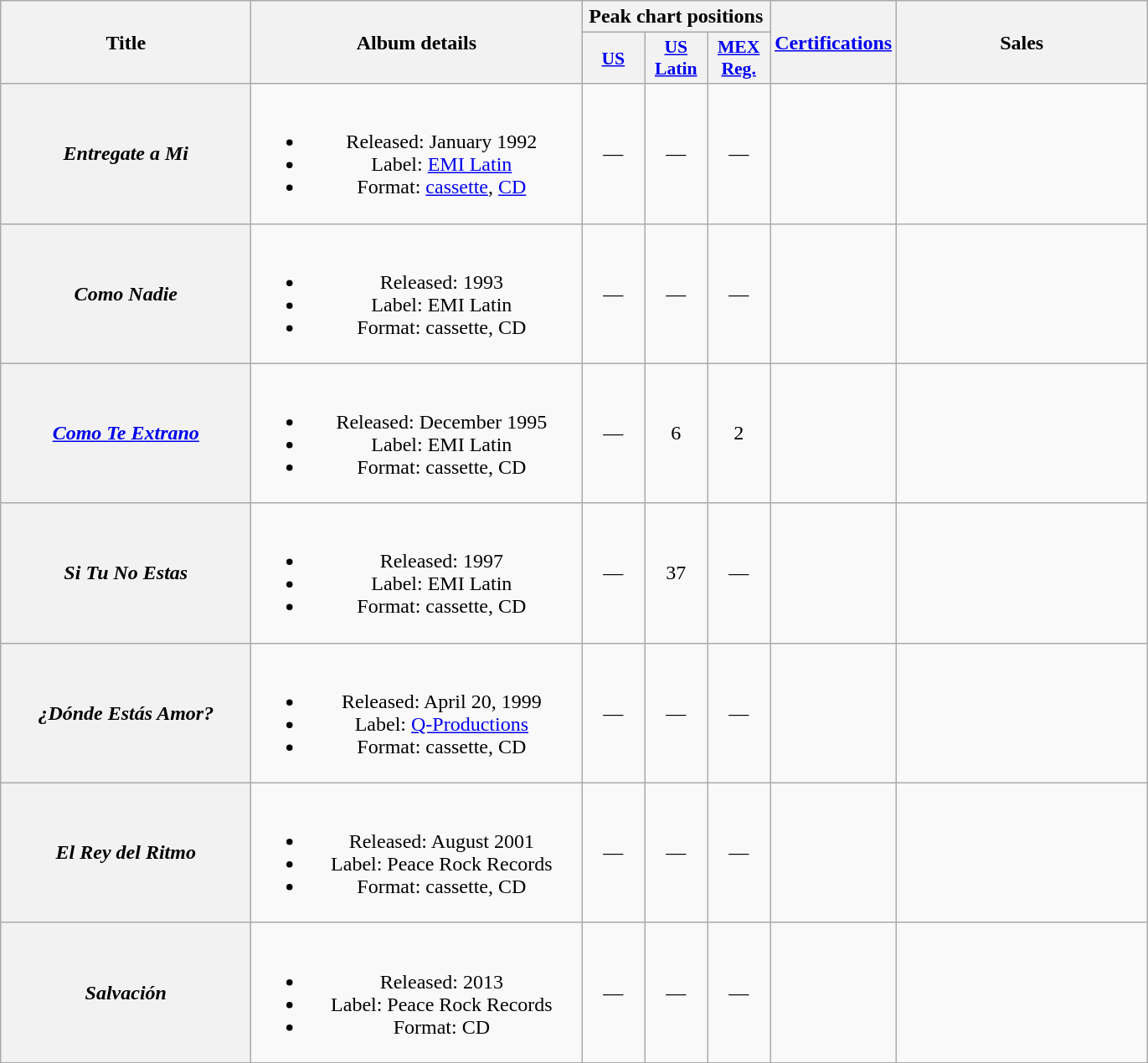<table class="wikitable plainrowheaders" style="text-align:center;">
<tr>
<th scope="col" rowspan="2" style="width:12em;">Title</th>
<th scope="col" rowspan="2" style="width:16em;">Album details</th>
<th scope="col" colspan="3">Peak chart positions</th>
<th scope="col" rowspan="2"><a href='#'>Certifications</a></th>
<th scope="col" rowspan="2" style="width:12em;">Sales</th>
</tr>
<tr>
<th scope="col" style="width:3em;font-size:90%;"><a href='#'>US</a><br></th>
<th scope="col" style="width:3em;font-size:90%;"><a href='#'>US<br>Latin</a><br></th>
<th scope="col" style="width:3em;font-size:90%;"><a href='#'>MEX<br>Reg.</a><br></th>
</tr>
<tr>
<th scope="row"><em>Entregate a Mi</em></th>
<td><br><ul><li>Released: January 1992</li><li>Label: <a href='#'>EMI Latin</a></li><li>Format: <a href='#'>cassette</a>, <a href='#'>CD</a></li></ul></td>
<td>—</td>
<td>—</td>
<td>—</td>
<td></td>
<td></td>
</tr>
<tr>
<th scope="row"><em>Como Nadie</em></th>
<td><br><ul><li>Released: 1993</li><li>Label: EMI Latin</li><li>Format: cassette, CD</li></ul></td>
<td>—</td>
<td>—</td>
<td>—</td>
<td></td>
<td></td>
</tr>
<tr>
<th scope="row"><em><a href='#'>Como Te Extrano</a></em></th>
<td><br><ul><li>Released: December 1995</li><li>Label: EMI Latin</li><li>Format: cassette, CD</li></ul></td>
<td>—</td>
<td>6</td>
<td>2</td>
<td></td>
<td></td>
</tr>
<tr>
<th scope="row"><em>Si Tu No Estas</em></th>
<td><br><ul><li>Released: 1997</li><li>Label: EMI Latin</li><li>Format: cassette, CD</li></ul></td>
<td>—</td>
<td>37</td>
<td>—</td>
<td></td>
<td></td>
</tr>
<tr>
<th scope="row"><em>¿Dónde Estás Amor?</em></th>
<td><br><ul><li>Released: April 20, 1999</li><li>Label: <a href='#'>Q-Productions</a></li><li>Format: cassette, CD</li></ul></td>
<td>—</td>
<td>—</td>
<td>—</td>
<td></td>
<td></td>
</tr>
<tr>
<th scope="row"><em>El Rey del Ritmo</em></th>
<td><br><ul><li>Released: August 2001</li><li>Label: Peace Rock Records</li><li>Format: cassette, CD</li></ul></td>
<td>—</td>
<td>—</td>
<td>—</td>
<td></td>
<td></td>
</tr>
<tr>
<th scope="row"><em>Salvación</em></th>
<td><br><ul><li>Released: 2013</li><li>Label: Peace Rock Records</li><li>Format: CD</li></ul></td>
<td>—</td>
<td>—</td>
<td>—</td>
<td></td>
<td></td>
</tr>
<tr>
</tr>
</table>
